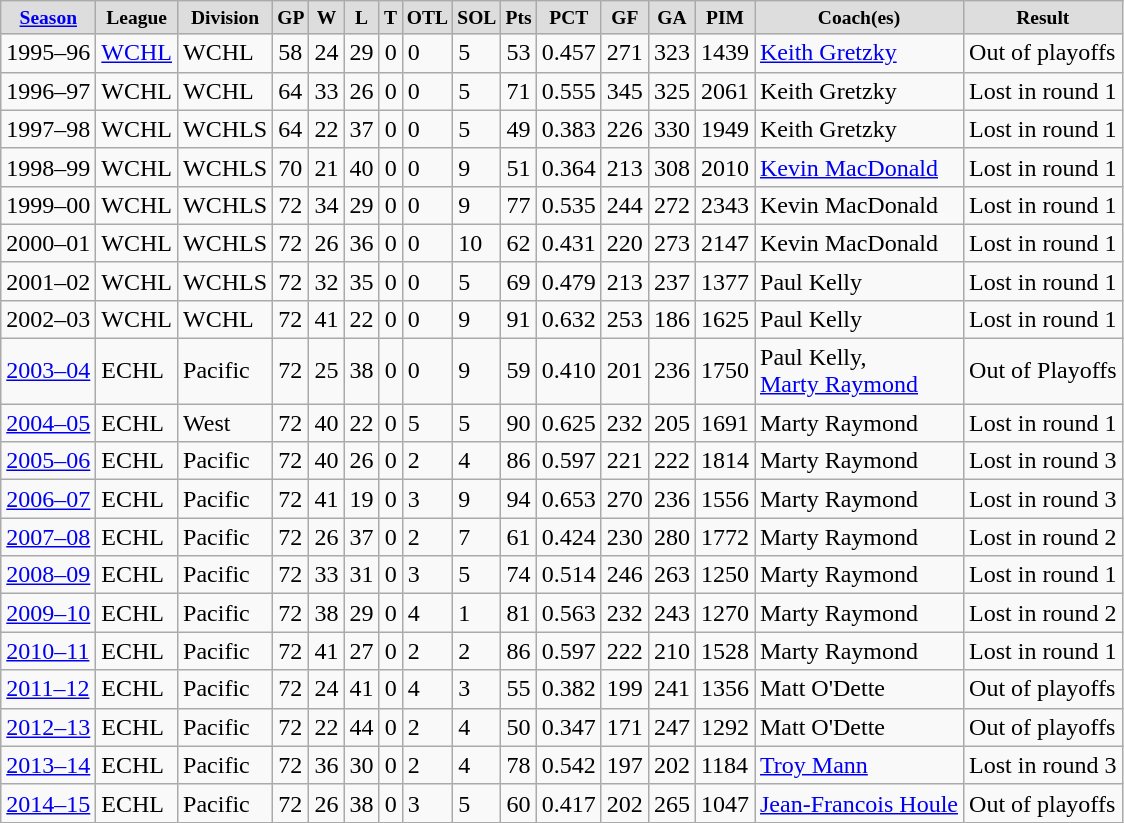<table class="wikitable">
<tr align="center" style="font-size: small; font-weight:bold; background-color:#dddddd; padding:5px;" |>
<td><a href='#'>Season</a></td>
<td>League</td>
<td>Division</td>
<td>GP</td>
<td>W</td>
<td>L</td>
<td>T</td>
<td>OTL</td>
<td>SOL</td>
<td>Pts</td>
<td>PCT</td>
<td>GF</td>
<td>GA</td>
<td>PIM</td>
<td>Coach(es)</td>
<td>Result</td>
</tr>
<tr>
<td>1995–96</td>
<td><a href='#'>WCHL</a></td>
<td>WCHL</td>
<td>58</td>
<td>24</td>
<td>29</td>
<td>0</td>
<td>0</td>
<td>5</td>
<td>53</td>
<td>0.457</td>
<td>271</td>
<td>323</td>
<td>1439</td>
<td><a href='#'>Keith Gretzky</a></td>
<td>Out of playoffs</td>
</tr>
<tr>
<td>1996–97</td>
<td>WCHL</td>
<td>WCHL</td>
<td>64</td>
<td>33</td>
<td>26</td>
<td>0</td>
<td>0</td>
<td>5</td>
<td>71</td>
<td>0.555</td>
<td>345</td>
<td>325</td>
<td>2061</td>
<td>Keith Gretzky</td>
<td>Lost in round 1</td>
</tr>
<tr>
<td>1997–98</td>
<td>WCHL</td>
<td>WCHLS</td>
<td>64</td>
<td>22</td>
<td>37</td>
<td>0</td>
<td>0</td>
<td>5</td>
<td>49</td>
<td>0.383</td>
<td>226</td>
<td>330</td>
<td>1949</td>
<td>Keith Gretzky</td>
<td>Lost in round 1</td>
</tr>
<tr>
<td>1998–99</td>
<td>WCHL</td>
<td>WCHLS</td>
<td>70</td>
<td>21</td>
<td>40</td>
<td>0</td>
<td>0</td>
<td>9</td>
<td>51</td>
<td>0.364</td>
<td>213</td>
<td>308</td>
<td>2010</td>
<td><a href='#'>Kevin MacDonald</a></td>
<td>Lost in round 1</td>
</tr>
<tr>
<td>1999–00</td>
<td>WCHL</td>
<td>WCHLS</td>
<td>72</td>
<td>34</td>
<td>29</td>
<td>0</td>
<td>0</td>
<td>9</td>
<td>77</td>
<td>0.535</td>
<td>244</td>
<td>272</td>
<td>2343</td>
<td>Kevin MacDonald</td>
<td>Lost in round 1</td>
</tr>
<tr>
<td>2000–01</td>
<td>WCHL</td>
<td>WCHLS</td>
<td>72</td>
<td>26</td>
<td>36</td>
<td>0</td>
<td>0</td>
<td>10</td>
<td>62</td>
<td>0.431</td>
<td>220</td>
<td>273</td>
<td>2147</td>
<td>Kevin MacDonald</td>
<td>Lost in round 1</td>
</tr>
<tr>
<td>2001–02</td>
<td>WCHL</td>
<td>WCHLS</td>
<td>72</td>
<td>32</td>
<td>35</td>
<td>0</td>
<td>0</td>
<td>5</td>
<td>69</td>
<td>0.479</td>
<td>213</td>
<td>237</td>
<td>1377</td>
<td>Paul Kelly</td>
<td>Lost in round 1</td>
</tr>
<tr>
<td>2002–03</td>
<td>WCHL</td>
<td>WCHL</td>
<td>72</td>
<td>41</td>
<td>22</td>
<td>0</td>
<td>0</td>
<td>9</td>
<td>91</td>
<td>0.632</td>
<td>253</td>
<td>186</td>
<td>1625</td>
<td>Paul Kelly</td>
<td>Lost in round 1</td>
</tr>
<tr>
<td><a href='#'>2003–04</a></td>
<td>ECHL</td>
<td>Pacific</td>
<td>72</td>
<td>25</td>
<td>38</td>
<td>0</td>
<td>0</td>
<td>9</td>
<td>59</td>
<td>0.410</td>
<td>201</td>
<td>236</td>
<td>1750</td>
<td>Paul Kelly,<br><a href='#'>Marty Raymond</a></td>
<td>Out of Playoffs</td>
</tr>
<tr>
<td><a href='#'>2004–05</a></td>
<td>ECHL</td>
<td>West</td>
<td>72</td>
<td>40</td>
<td>22</td>
<td>0</td>
<td>5</td>
<td>5</td>
<td>90</td>
<td>0.625</td>
<td>232</td>
<td>205</td>
<td>1691</td>
<td>Marty Raymond</td>
<td>Lost in round 1</td>
</tr>
<tr>
<td><a href='#'>2005–06</a></td>
<td>ECHL</td>
<td>Pacific</td>
<td>72</td>
<td>40</td>
<td>26</td>
<td>0</td>
<td>2</td>
<td>4</td>
<td>86</td>
<td>0.597</td>
<td>221</td>
<td>222</td>
<td>1814</td>
<td>Marty Raymond</td>
<td>Lost in round 3</td>
</tr>
<tr>
<td><a href='#'>2006–07</a></td>
<td>ECHL</td>
<td>Pacific</td>
<td>72</td>
<td>41</td>
<td>19</td>
<td>0</td>
<td>3</td>
<td>9</td>
<td>94</td>
<td>0.653</td>
<td>270</td>
<td>236</td>
<td>1556</td>
<td>Marty Raymond</td>
<td>Lost in round 3</td>
</tr>
<tr>
<td><a href='#'>2007–08</a></td>
<td>ECHL</td>
<td>Pacific</td>
<td>72</td>
<td>26</td>
<td>37</td>
<td>0</td>
<td>2</td>
<td>7</td>
<td>61</td>
<td>0.424</td>
<td>230</td>
<td>280</td>
<td>1772</td>
<td>Marty Raymond</td>
<td>Lost in round 2</td>
</tr>
<tr>
<td><a href='#'>2008–09</a></td>
<td>ECHL</td>
<td>Pacific</td>
<td>72</td>
<td>33</td>
<td>31</td>
<td>0</td>
<td>3</td>
<td>5</td>
<td>74</td>
<td>0.514</td>
<td>246</td>
<td>263</td>
<td>1250</td>
<td>Marty Raymond</td>
<td>Lost in round 1</td>
</tr>
<tr>
<td><a href='#'>2009–10</a></td>
<td>ECHL</td>
<td>Pacific</td>
<td>72</td>
<td>38</td>
<td>29</td>
<td>0</td>
<td>4</td>
<td>1</td>
<td>81</td>
<td>0.563</td>
<td>232</td>
<td>243</td>
<td>1270</td>
<td>Marty Raymond</td>
<td>Lost in round 2</td>
</tr>
<tr>
<td><a href='#'>2010–11</a></td>
<td>ECHL</td>
<td>Pacific</td>
<td>72</td>
<td>41</td>
<td>27</td>
<td>0</td>
<td>2</td>
<td>2</td>
<td>86</td>
<td>0.597</td>
<td>222</td>
<td>210</td>
<td>1528</td>
<td>Marty Raymond</td>
<td>Lost in round 1</td>
</tr>
<tr>
<td><a href='#'>2011–12</a></td>
<td>ECHL</td>
<td>Pacific</td>
<td>72</td>
<td>24</td>
<td>41</td>
<td>0</td>
<td>4</td>
<td>3</td>
<td>55</td>
<td>0.382</td>
<td>199</td>
<td>241</td>
<td>1356</td>
<td>Matt O'Dette</td>
<td>Out of playoffs</td>
</tr>
<tr>
<td><a href='#'>2012–13</a></td>
<td>ECHL</td>
<td>Pacific</td>
<td>72</td>
<td>22</td>
<td>44</td>
<td>0</td>
<td>2</td>
<td>4</td>
<td>50</td>
<td>0.347</td>
<td>171</td>
<td>247</td>
<td>1292</td>
<td>Matt O'Dette</td>
<td>Out of playoffs</td>
</tr>
<tr>
<td><a href='#'>2013–14</a></td>
<td>ECHL</td>
<td>Pacific</td>
<td>72</td>
<td>36</td>
<td>30</td>
<td>0</td>
<td>2</td>
<td>4</td>
<td>78</td>
<td>0.542</td>
<td>197</td>
<td>202</td>
<td>1184</td>
<td><a href='#'>Troy Mann</a></td>
<td>Lost in round 3</td>
</tr>
<tr>
<td><a href='#'>2014–15</a></td>
<td>ECHL</td>
<td>Pacific</td>
<td>72</td>
<td>26</td>
<td>38</td>
<td>0</td>
<td>3</td>
<td>5</td>
<td>60</td>
<td>0.417</td>
<td>202</td>
<td>265</td>
<td>1047</td>
<td><a href='#'>Jean-Francois Houle</a></td>
<td>Out of playoffs</td>
</tr>
</table>
